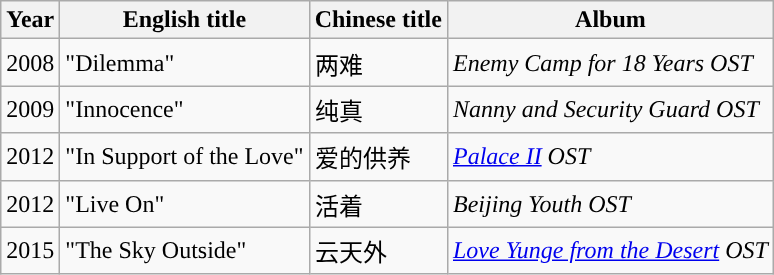<table class="wikitable sortable">
<tr>
<th>Year</th>
<th>English title</th>
<th>Chinese title</th>
<th>Album</th>
</tr>
<tr>
<td>2008</td>
<td>"Dilemma"</td>
<td>两难</td>
<td><em>Enemy Camp for 18 Years OST</em></td>
</tr>
<tr>
<td>2009</td>
<td>"Innocence"</td>
<td>纯真</td>
<td><em>Nanny and Security Guard OST</em></td>
</tr>
<tr>
<td>2012</td>
<td>"In Support of the Love"</td>
<td>爱的供养</td>
<td><em><a href='#'>Palace II</a> OST</em></td>
</tr>
<tr>
<td>2012</td>
<td>"Live On"</td>
<td>活着</td>
<td><em>Beijing Youth OST</em></td>
</tr>
<tr>
<td>2015</td>
<td>"The Sky Outside"</td>
<td>云天外</td>
<td><em><a href='#'>Love Yunge from the Desert</a> OST</em></td>
</tr>
</table>
